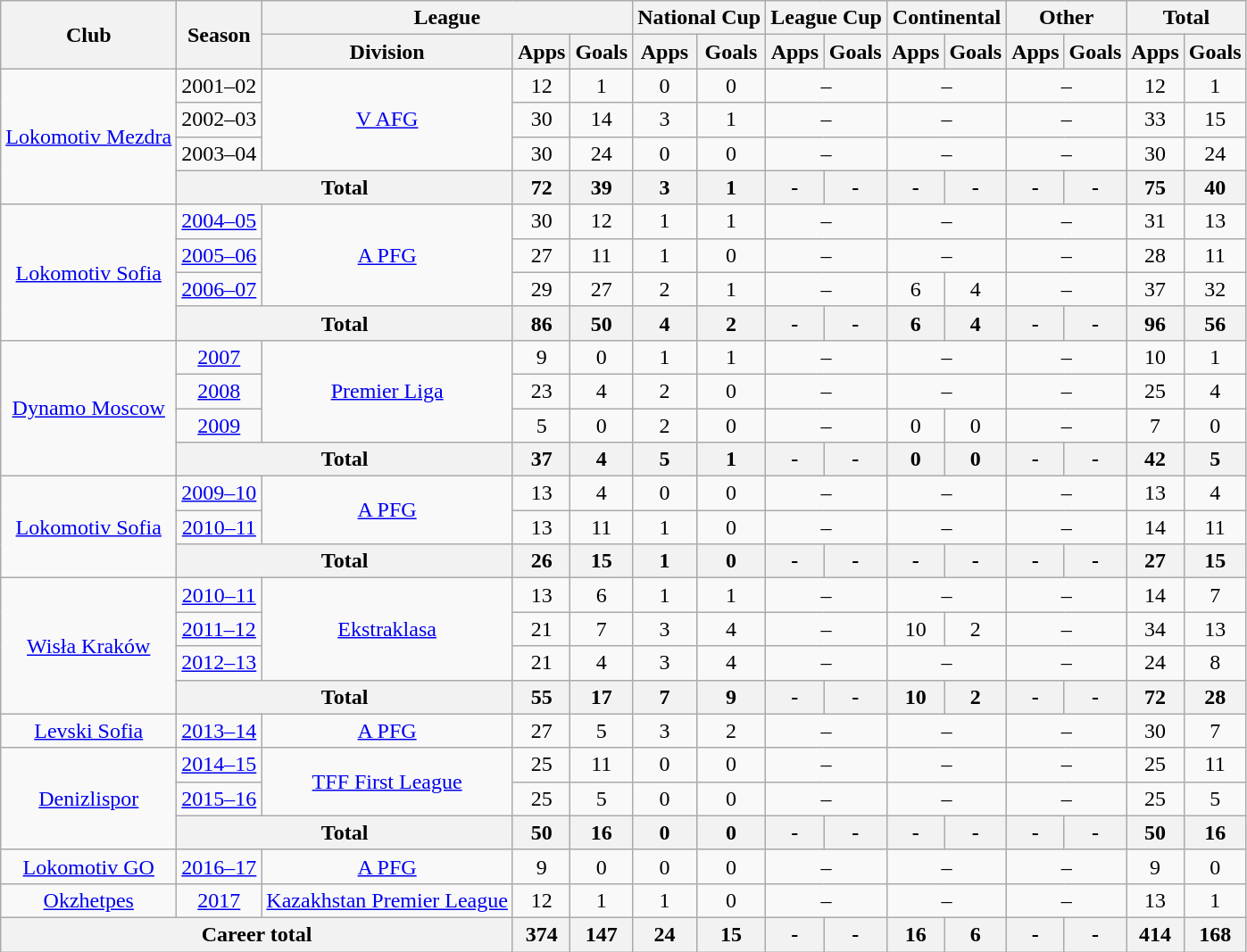<table class="wikitable" style="text-align: center;">
<tr>
<th rowspan="2">Club</th>
<th rowspan="2">Season</th>
<th colspan="3">League</th>
<th colspan="2">National Cup</th>
<th colspan="2">League Cup</th>
<th colspan="2">Continental</th>
<th colspan="2">Other</th>
<th colspan="2">Total</th>
</tr>
<tr>
<th>Division</th>
<th>Apps</th>
<th>Goals</th>
<th>Apps</th>
<th>Goals</th>
<th>Apps</th>
<th>Goals</th>
<th>Apps</th>
<th>Goals</th>
<th>Apps</th>
<th>Goals</th>
<th>Apps</th>
<th>Goals</th>
</tr>
<tr>
<td rowspan="4"><a href='#'>Lokomotiv Mezdra</a></td>
<td>2001–02</td>
<td rowspan="3"><a href='#'>V AFG</a></td>
<td>12</td>
<td>1</td>
<td>0</td>
<td>0</td>
<td colspan="2">–</td>
<td colspan="2">–</td>
<td colspan="2">–</td>
<td>12</td>
<td>1</td>
</tr>
<tr>
<td>2002–03</td>
<td>30</td>
<td>14</td>
<td>3</td>
<td>1</td>
<td colspan="2">–</td>
<td colspan="2">–</td>
<td colspan="2">–</td>
<td>33</td>
<td>15</td>
</tr>
<tr>
<td>2003–04</td>
<td>30</td>
<td>24</td>
<td>0</td>
<td>0</td>
<td colspan="2">–</td>
<td colspan="2">–</td>
<td colspan="2">–</td>
<td>30</td>
<td>24</td>
</tr>
<tr>
<th colspan="2">Total</th>
<th>72</th>
<th>39</th>
<th>3</th>
<th>1</th>
<th>-</th>
<th>-</th>
<th>-</th>
<th>-</th>
<th>-</th>
<th>-</th>
<th>75</th>
<th>40</th>
</tr>
<tr>
<td rowspan="4"><a href='#'>Lokomotiv Sofia</a></td>
<td><a href='#'>2004–05</a></td>
<td rowspan="3"><a href='#'>A PFG</a></td>
<td>30</td>
<td>12</td>
<td>1</td>
<td>1</td>
<td colspan="2">–</td>
<td colspan="2">–</td>
<td colspan="2">–</td>
<td>31</td>
<td>13</td>
</tr>
<tr>
<td><a href='#'>2005–06</a></td>
<td>27</td>
<td>11</td>
<td>1</td>
<td>0</td>
<td colspan="2">–</td>
<td colspan="2">–</td>
<td colspan="2">–</td>
<td>28</td>
<td>11</td>
</tr>
<tr>
<td><a href='#'>2006–07</a></td>
<td>29</td>
<td>27</td>
<td>2</td>
<td>1</td>
<td colspan="2">–</td>
<td>6</td>
<td>4</td>
<td colspan="2">–</td>
<td>37</td>
<td>32</td>
</tr>
<tr>
<th colspan="2">Total</th>
<th>86</th>
<th>50</th>
<th>4</th>
<th>2</th>
<th>-</th>
<th>-</th>
<th>6</th>
<th>4</th>
<th>-</th>
<th>-</th>
<th>96</th>
<th>56</th>
</tr>
<tr>
<td rowspan="4"><a href='#'>Dynamo Moscow</a></td>
<td><a href='#'>2007</a></td>
<td rowspan="3"><a href='#'>Premier Liga</a></td>
<td>9</td>
<td>0</td>
<td>1</td>
<td>1</td>
<td colspan="2">–</td>
<td colspan="2">–</td>
<td colspan="2">–</td>
<td>10</td>
<td>1</td>
</tr>
<tr>
<td><a href='#'>2008</a></td>
<td>23</td>
<td>4</td>
<td>2</td>
<td>0</td>
<td colspan="2">–</td>
<td colspan="2">–</td>
<td colspan="2">–</td>
<td>25</td>
<td>4</td>
</tr>
<tr>
<td><a href='#'>2009</a></td>
<td>5</td>
<td>0</td>
<td>2</td>
<td>0</td>
<td colspan="2">–</td>
<td>0</td>
<td>0</td>
<td colspan="2">–</td>
<td>7</td>
<td>0</td>
</tr>
<tr>
<th colspan="2">Total</th>
<th>37</th>
<th>4</th>
<th>5</th>
<th>1</th>
<th>-</th>
<th>-</th>
<th>0</th>
<th>0</th>
<th>-</th>
<th>-</th>
<th>42</th>
<th>5</th>
</tr>
<tr>
<td rowspan="3"><a href='#'>Lokomotiv Sofia</a></td>
<td><a href='#'>2009–10</a></td>
<td rowspan="2"><a href='#'>A PFG</a></td>
<td>13</td>
<td>4</td>
<td>0</td>
<td>0</td>
<td colspan="2">–</td>
<td colspan="2">–</td>
<td colspan="2">–</td>
<td>13</td>
<td>4</td>
</tr>
<tr>
<td><a href='#'>2010–11</a></td>
<td>13</td>
<td>11</td>
<td>1</td>
<td>0</td>
<td colspan="2">–</td>
<td colspan="2">–</td>
<td colspan="2">–</td>
<td>14</td>
<td>11</td>
</tr>
<tr>
<th colspan="2">Total</th>
<th>26</th>
<th>15</th>
<th>1</th>
<th>0</th>
<th>-</th>
<th>-</th>
<th>-</th>
<th>-</th>
<th>-</th>
<th>-</th>
<th>27</th>
<th>15</th>
</tr>
<tr>
<td rowspan="4"><a href='#'>Wisła Kraków</a></td>
<td><a href='#'>2010–11</a></td>
<td rowspan="3"><a href='#'>Ekstraklasa</a></td>
<td>13</td>
<td>6</td>
<td>1</td>
<td>1</td>
<td colspan="2">–</td>
<td colspan="2">–</td>
<td colspan="2">–</td>
<td>14</td>
<td>7</td>
</tr>
<tr>
<td><a href='#'>2011–12</a></td>
<td>21</td>
<td>7</td>
<td>3</td>
<td>4</td>
<td colspan="2">–</td>
<td>10</td>
<td>2</td>
<td colspan="2">–</td>
<td>34</td>
<td>13</td>
</tr>
<tr>
<td><a href='#'>2012–13</a></td>
<td>21</td>
<td>4</td>
<td>3</td>
<td>4</td>
<td colspan="2">–</td>
<td colspan="2">–</td>
<td colspan="2">–</td>
<td>24</td>
<td>8</td>
</tr>
<tr>
<th colspan="2">Total</th>
<th>55</th>
<th>17</th>
<th>7</th>
<th>9</th>
<th>-</th>
<th>-</th>
<th>10</th>
<th>2</th>
<th>-</th>
<th>-</th>
<th>72</th>
<th>28</th>
</tr>
<tr>
<td><a href='#'>Levski Sofia</a></td>
<td><a href='#'>2013–14</a></td>
<td><a href='#'>A PFG</a></td>
<td>27</td>
<td>5</td>
<td>3</td>
<td>2</td>
<td colspan="2">–</td>
<td colspan="2">–</td>
<td colspan="2">–</td>
<td>30</td>
<td>7</td>
</tr>
<tr>
<td rowspan="3"><a href='#'>Denizlispor</a></td>
<td><a href='#'>2014–15</a></td>
<td rowspan="2"><a href='#'>TFF First League</a></td>
<td>25</td>
<td>11</td>
<td>0</td>
<td>0</td>
<td colspan="2">–</td>
<td colspan="2">–</td>
<td colspan="2">–</td>
<td>25</td>
<td>11</td>
</tr>
<tr>
<td><a href='#'>2015–16</a></td>
<td>25</td>
<td>5</td>
<td>0</td>
<td>0</td>
<td colspan="2">–</td>
<td colspan="2">–</td>
<td colspan="2">–</td>
<td>25</td>
<td>5</td>
</tr>
<tr>
<th colspan="2">Total</th>
<th>50</th>
<th>16</th>
<th>0</th>
<th>0</th>
<th>-</th>
<th>-</th>
<th>-</th>
<th>-</th>
<th>-</th>
<th>-</th>
<th>50</th>
<th>16</th>
</tr>
<tr>
<td><a href='#'>Lokomotiv GO</a></td>
<td><a href='#'>2016–17</a></td>
<td><a href='#'>A PFG</a></td>
<td>9</td>
<td>0</td>
<td>0</td>
<td>0</td>
<td colspan="2">–</td>
<td colspan="2">–</td>
<td colspan="2">–</td>
<td>9</td>
<td>0</td>
</tr>
<tr>
<td><a href='#'>Okzhetpes</a></td>
<td><a href='#'>2017</a></td>
<td><a href='#'>Kazakhstan Premier League</a></td>
<td>12</td>
<td>1</td>
<td>1</td>
<td>0</td>
<td colspan="2">–</td>
<td colspan="2">–</td>
<td colspan="2">–</td>
<td>13</td>
<td>1</td>
</tr>
<tr>
<th colspan="3">Career total</th>
<th>374</th>
<th>147</th>
<th>24</th>
<th>15</th>
<th>-</th>
<th>-</th>
<th>16</th>
<th>6</th>
<th>-</th>
<th>-</th>
<th>414</th>
<th>168</th>
</tr>
</table>
